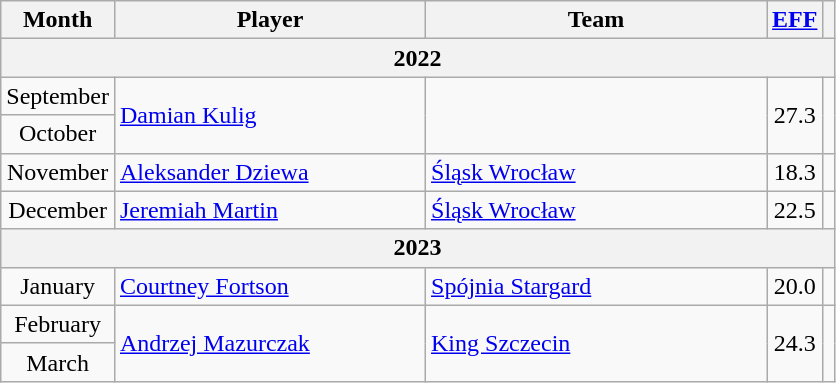<table class="wikitable" style="text-align: center;">
<tr>
<th>Month</th>
<th style="width:200px;">Player</th>
<th style="width:220px;">Team</th>
<th><a href='#'>EFF</a></th>
<th></th>
</tr>
<tr>
<th colspan=5>2022</th>
</tr>
<tr>
<td>September</td>
<td rowspan=2 style="text-align:left;"> <a href='#'>Damian Kulig</a></td>
<td rowspan=2 style="text-align:left;"></td>
<td rowspan=2>27.3</td>
<td rowspan=2></td>
</tr>
<tr>
<td>October</td>
</tr>
<tr>
<td>November</td>
<td align="left"> <a href='#'>Aleksander Dziewa</a></td>
<td align="left"><a href='#'>Śląsk Wrocław</a></td>
<td>18.3</td>
<td></td>
</tr>
<tr>
<td>December</td>
<td align="left"> <a href='#'>Jeremiah Martin</a></td>
<td align="left"><a href='#'>Śląsk Wrocław</a></td>
<td>22.5</td>
<td></td>
</tr>
<tr>
<th colspan=5>2023</th>
</tr>
<tr>
<td>January</td>
<td align="left"> <a href='#'>Courtney Fortson</a></td>
<td align="left"><a href='#'>Spójnia Stargard</a></td>
<td>20.0</td>
<td></td>
</tr>
<tr>
<td>February</td>
<td rowspan=2 style="text-align:left;"> <a href='#'>Andrzej Mazurczak</a></td>
<td rowspan=2 style="text-align:left;"><a href='#'>King Szczecin</a></td>
<td rowspan=2>24.3</td>
<td rowspan=2></td>
</tr>
<tr>
<td>March</td>
</tr>
</table>
